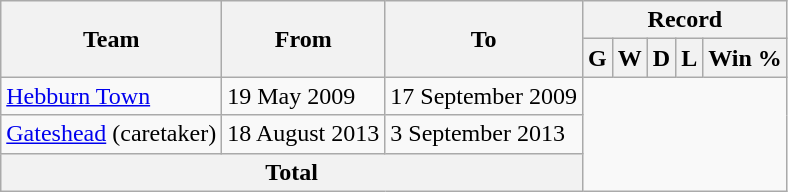<table class="wikitable" style="text-align: center">
<tr>
<th rowspan="2">Team</th>
<th rowspan="2">From</th>
<th rowspan="2">To</th>
<th colspan="5">Record</th>
</tr>
<tr>
<th>G</th>
<th>W</th>
<th>D</th>
<th>L</th>
<th>Win %</th>
</tr>
<tr>
<td align=left><a href='#'>Hebburn Town</a></td>
<td align=left>19 May 2009</td>
<td align=left>17 September 2009<br></td>
</tr>
<tr>
<td align=left><a href='#'>Gateshead</a> (caretaker)</td>
<td align=left>18 August 2013</td>
<td align=left>3 September 2013<br></td>
</tr>
<tr>
<th colspan=3>Total<br></th>
</tr>
</table>
